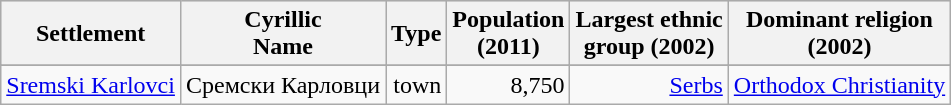<table class="wikitable" style="text-align: right;">
<tr bgcolor="#e0e0e0">
<th rowspan="1">Settlement</th>
<th colspan="1">Cyrillic<br>Name</th>
<th colspan="1">Type</th>
<th colspan="1">Population<br>(2011)</th>
<th colspan="1">Largest ethnic<br>group (2002)</th>
<th colspan="1">Dominant religion<br>(2002)</th>
</tr>
<tr bgcolor="#e0e0e0">
</tr>
<tr>
<td align="left"><a href='#'>Sremski Karlovci</a></td>
<td>Сремски Карловци</td>
<td>town</td>
<td>8,750</td>
<td><a href='#'>Serbs</a></td>
<td><a href='#'>Orthodox Christianity</a></td>
</tr>
</table>
